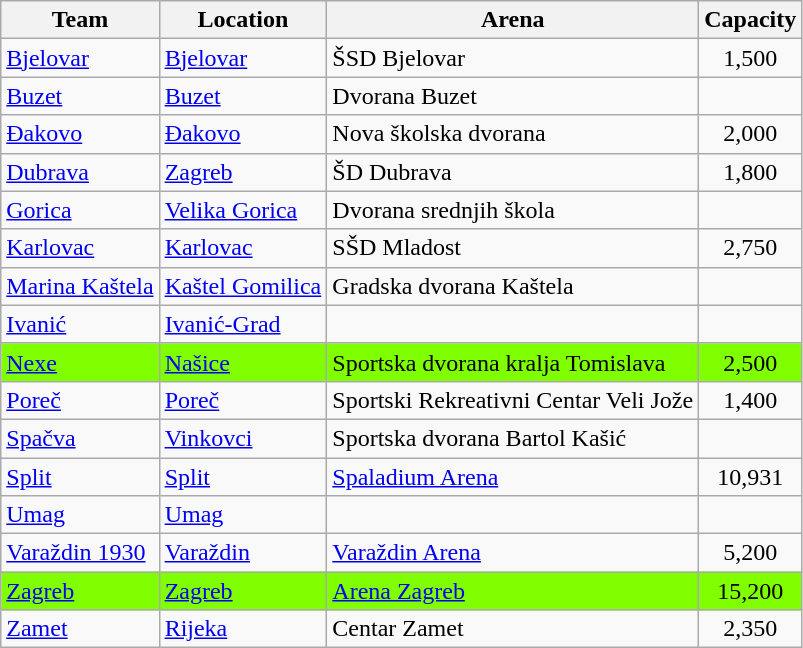<table class="wikitable sortable" style="text-align: left;">
<tr>
<th>Team</th>
<th>Location</th>
<th>Arena</th>
<th>Capacity</th>
</tr>
<tr>
<td><a href='#'>Bjelovar</a></td>
<td><a href='#'>Bjelovar</a></td>
<td>ŠSD Bjelovar</td>
<td align="center">1,500</td>
</tr>
<tr>
<td><a href='#'>Buzet</a></td>
<td><a href='#'>Buzet</a></td>
<td>Dvorana Buzet</td>
<td align="center"></td>
</tr>
<tr>
<td><a href='#'>Đakovo</a></td>
<td><a href='#'>Đakovo</a></td>
<td>Nova školska dvorana</td>
<td align="center">2,000</td>
</tr>
<tr>
<td><a href='#'>Dubrava</a></td>
<td><a href='#'>Zagreb</a></td>
<td>ŠD Dubrava</td>
<td align="center">1,800</td>
</tr>
<tr>
<td><a href='#'>Gorica</a></td>
<td><a href='#'>Velika Gorica</a></td>
<td>Dvorana srednjih škola</td>
<td align="center"></td>
</tr>
<tr>
<td><a href='#'>Karlovac</a></td>
<td><a href='#'>Karlovac</a></td>
<td>SŠD Mladost</td>
<td align="center">2,750</td>
</tr>
<tr>
<td><a href='#'>Marina Kaštela</a></td>
<td><a href='#'>Kaštel Gomilica</a></td>
<td>Gradska dvorana Kaštela</td>
<td align="center"></td>
</tr>
<tr>
<td><a href='#'>Ivanić</a></td>
<td><a href='#'>Ivanić-Grad</a></td>
<td></td>
<td align="center"></td>
</tr>
<tr bgcolor="#7fff00">
<td><a href='#'>Nexe</a></td>
<td><a href='#'>Našice</a></td>
<td>Sportska dvorana kralja Tomislava</td>
<td align="center">2,500</td>
</tr>
<tr>
<td><a href='#'>Poreč</a></td>
<td><a href='#'>Poreč</a></td>
<td>Sportski Rekreativni Centar Veli Jože</td>
<td align="center">1,400</td>
</tr>
<tr>
<td><a href='#'>Spačva</a></td>
<td><a href='#'>Vinkovci</a></td>
<td>Sportska dvorana Bartol Kašić</td>
<td align="center"></td>
</tr>
<tr>
<td><a href='#'>Split</a></td>
<td><a href='#'>Split</a></td>
<td><a href='#'>Spaladium Arena</a></td>
<td align="center">10,931</td>
</tr>
<tr>
<td><a href='#'>Umag</a></td>
<td><a href='#'>Umag</a></td>
<td></td>
<td align="center"></td>
</tr>
<tr>
<td><a href='#'>Varaždin 1930</a></td>
<td><a href='#'>Varaždin</a></td>
<td><a href='#'>Varaždin Arena</a></td>
<td align="center">5,200</td>
</tr>
<tr bgcolor="#7fff00">
<td><a href='#'>Zagreb</a></td>
<td><a href='#'>Zagreb</a></td>
<td><a href='#'>Arena Zagreb</a></td>
<td align="center">15,200</td>
</tr>
<tr>
<td><a href='#'>Zamet</a></td>
<td><a href='#'>Rijeka</a></td>
<td>Centar Zamet</td>
<td align="center">2,350</td>
</tr>
</table>
